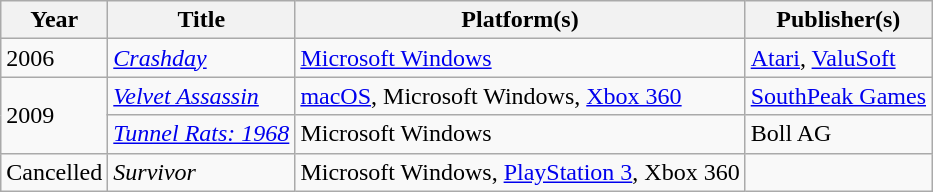<table class="wikitable sortable">
<tr>
<th>Year</th>
<th>Title</th>
<th>Platform(s)</th>
<th>Publisher(s)</th>
</tr>
<tr>
<td>2006</td>
<td><em><a href='#'>Crashday</a></em></td>
<td><a href='#'>Microsoft Windows</a></td>
<td><a href='#'>Atari</a>, <a href='#'>ValuSoft</a></td>
</tr>
<tr>
<td rowspan="2">2009</td>
<td><em><a href='#'>Velvet Assassin</a></em></td>
<td><a href='#'>macOS</a>, Microsoft Windows, <a href='#'>Xbox 360</a></td>
<td><a href='#'>SouthPeak Games</a></td>
</tr>
<tr>
<td><em><a href='#'>Tunnel Rats: 1968</a></em></td>
<td>Microsoft Windows</td>
<td>Boll AG</td>
</tr>
<tr>
<td>Cancelled</td>
<td><em>Survivor</em></td>
<td>Microsoft Windows, <a href='#'>PlayStation 3</a>, Xbox 360</td>
<td></td>
</tr>
</table>
